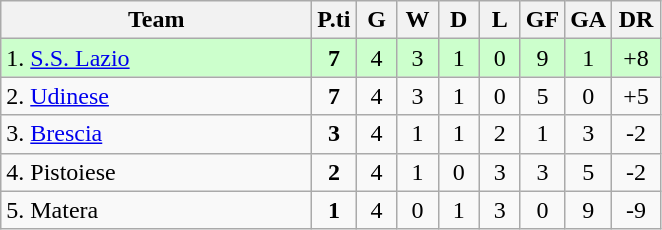<table class="wikitable" style="text-align:center;">
<tr>
<th width="200">Team</th>
<th width="20">P.ti</th>
<th width="20">G</th>
<th width="20">W</th>
<th width="20">D</th>
<th width="20">L</th>
<th width="20">GF</th>
<th width="20">GA</th>
<th width="25">DR</th>
</tr>
<tr bgcolor="ccffcc">
<td align="left">1. <a href='#'>S.S. Lazio</a></td>
<td><strong>7</strong></td>
<td>4</td>
<td>3</td>
<td>1</td>
<td>0</td>
<td>9</td>
<td>1</td>
<td>+8</td>
</tr>
<tr>
<td align="left">2. <a href='#'>Udinese</a></td>
<td><strong>7</strong></td>
<td>4</td>
<td>3</td>
<td>1</td>
<td>0</td>
<td>5</td>
<td>0</td>
<td>+5</td>
</tr>
<tr>
<td align="left">3. <a href='#'>Brescia</a></td>
<td><strong>3</strong></td>
<td>4</td>
<td>1</td>
<td>1</td>
<td>2</td>
<td>1</td>
<td>3</td>
<td>-2</td>
</tr>
<tr>
<td align="left">4. Pistoiese</td>
<td><strong>2</strong></td>
<td>4</td>
<td>1</td>
<td>0</td>
<td>3</td>
<td>3</td>
<td>5</td>
<td>-2</td>
</tr>
<tr>
<td align="left">5. Matera</td>
<td><strong>1</strong></td>
<td>4</td>
<td>0</td>
<td>1</td>
<td>3</td>
<td>0</td>
<td>9</td>
<td>-9</td>
</tr>
</table>
